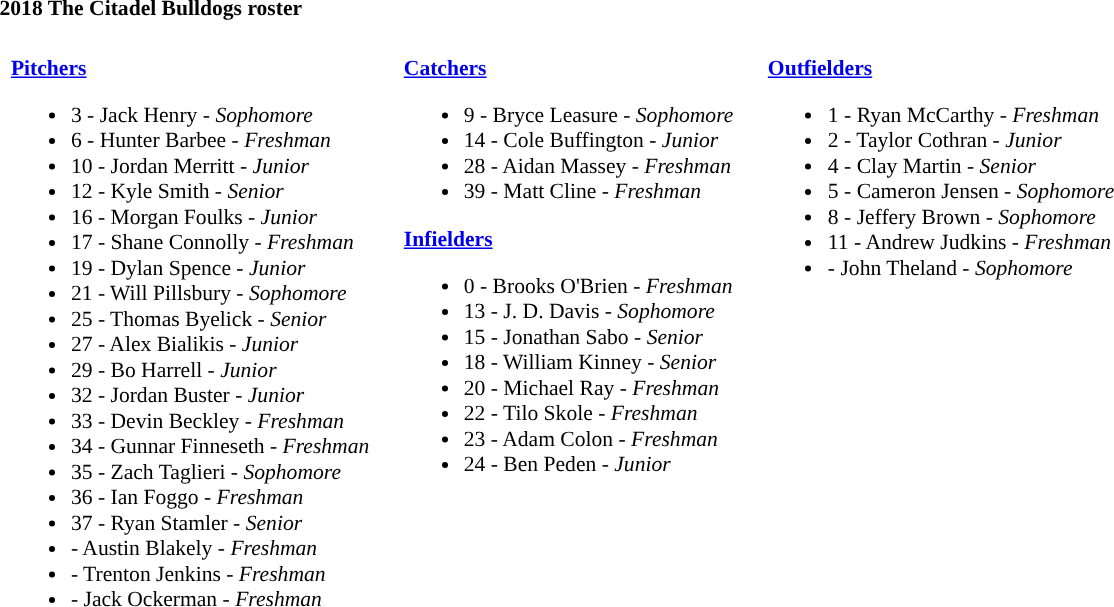<table class="toccolours" style="text-align: left; font-size:90%;">
<tr>
<th colspan="9">2018 The Citadel Bulldogs roster</th>
</tr>
<tr>
</tr>
<tr>
<td width="03"> </td>
<td valign="top"><br><strong><a href='#'>Pitchers</a></strong><ul><li>3 - Jack Henry - <em>Sophomore</em></li><li>6 - Hunter Barbee - <em>Freshman</em></li><li>10 - Jordan Merritt - <em>Junior</em></li><li>12 - Kyle Smith - <em>Senior</em></li><li>16 - Morgan Foulks - <em>Junior</em></li><li>17 - Shane Connolly - <em>Freshman</em></li><li>19 - Dylan Spence - <em>Junior</em></li><li>21 - Will Pillsbury - <em>Sophomore</em></li><li>25 - Thomas Byelick - <em>Senior</em></li><li>27 - Alex Bialikis - <em>Junior</em></li><li>29 - Bo Harrell - <em>Junior</em></li><li>32 - Jordan Buster - <em>Junior</em></li><li>33 - Devin Beckley - <em>Freshman</em></li><li>34 - Gunnar Finneseth - <em>Freshman</em></li><li>35 - Zach Taglieri - <em>Sophomore</em></li><li>36 - Ian Foggo -  <em>Freshman</em></li><li>37 - Ryan Stamler - <em>Senior</em></li><li>- Austin Blakely - <em>Freshman</em></li><li>- Trenton Jenkins - <em>Freshman</em></li><li>- Jack Ockerman - <em>Freshman</em></li></ul></td>
<td width="15"> </td>
<td valign="top"><br><strong><a href='#'>Catchers</a></strong><ul><li>9 - Bryce Leasure - <em>Sophomore</em></li><li>14 - Cole Buffington - <em>Junior</em></li><li>28 - Aidan Massey - <em>Freshman</em></li><li>39 - Matt Cline - <em>Freshman</em></li></ul><strong><a href='#'>Infielders</a></strong><ul><li>0 - Brooks O'Brien - <em>Freshman</em></li><li>13 - J. D. Davis - <em>Sophomore</em></li><li>15 - Jonathan Sabo - <em>Senior</em></li><li>18 - William Kinney - <em>Senior</em></li><li>20 - Michael Ray - <em>Freshman</em></li><li>22 - Tilo Skole - <em>Freshman</em></li><li>23 - Adam Colon - <em>Freshman</em></li><li>24 - Ben Peden - <em>Junior</em></li></ul></td>
<td width="15"> </td>
<td valign="top"><br><strong><a href='#'>Outfielders</a></strong><ul><li>1 - Ryan McCarthy - <em>Freshman</em></li><li>2 - Taylor Cothran - <em>Junior</em></li><li>4 - Clay Martin - <em>Senior</em></li><li>5 - Cameron Jensen - <em>Sophomore</em></li><li>8 - Jeffery Brown - <em>Sophomore</em></li><li>11 - Andrew Judkins - <em>Freshman</em></li><li>- John Theland - <em>Sophomore</em></li></ul></td>
<td width="25"> </td>
</tr>
</table>
